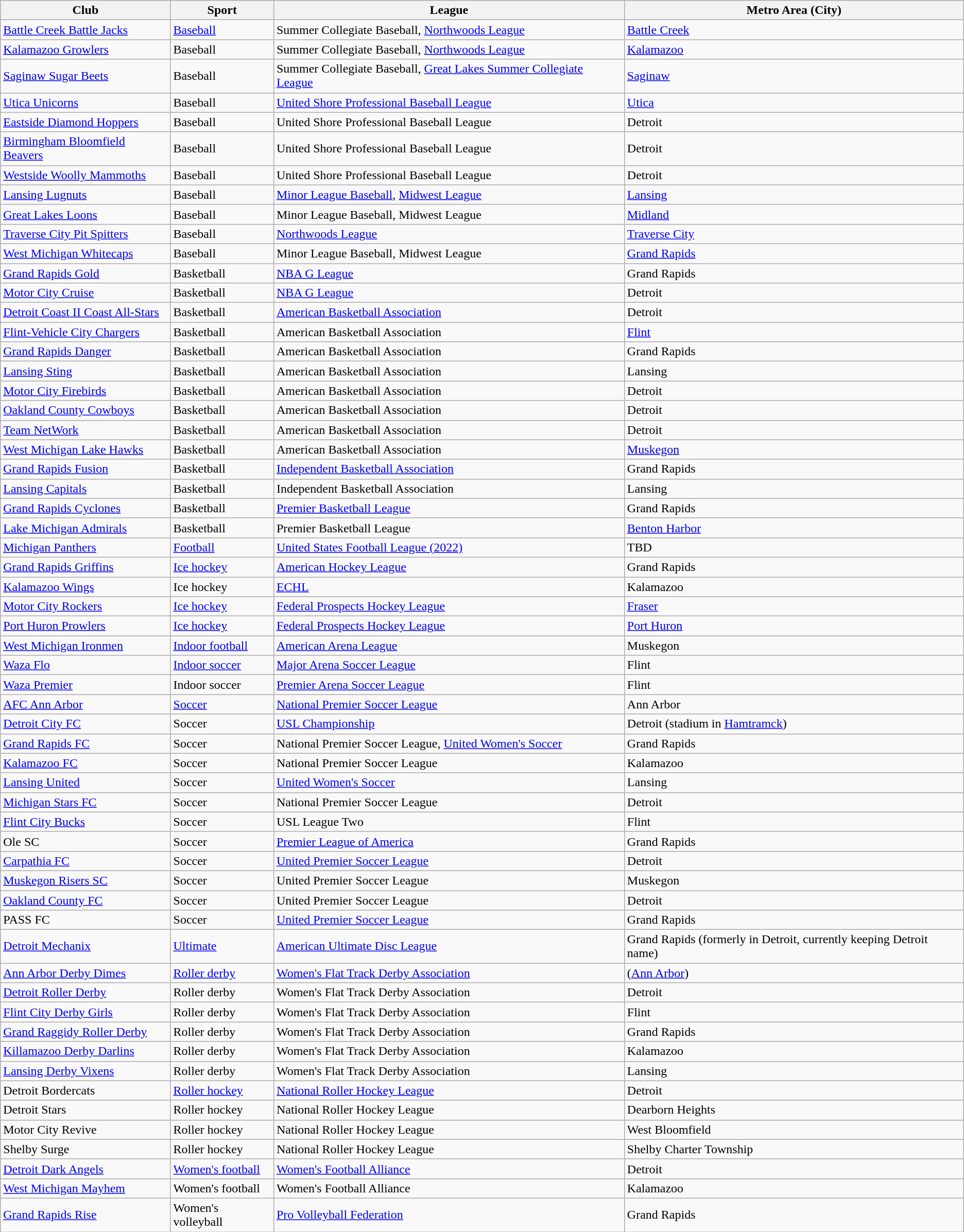<table class="wikitable sortable">
<tr>
<th>Club</th>
<th>Sport</th>
<th>League</th>
<th>Metro Area (City)</th>
</tr>
<tr>
<td><a href='#'>Battle Creek Battle Jacks</a></td>
<td><a href='#'>Baseball</a></td>
<td>Summer Collegiate Baseball, <a href='#'>Northwoods League</a></td>
<td><a href='#'>Battle Creek</a></td>
</tr>
<tr>
<td><a href='#'>Kalamazoo Growlers</a></td>
<td>Baseball</td>
<td>Summer Collegiate Baseball, <a href='#'>Northwoods League</a></td>
<td><a href='#'>Kalamazoo</a></td>
</tr>
<tr>
<td><a href='#'>Saginaw Sugar Beets</a></td>
<td>Baseball</td>
<td>Summer Collegiate Baseball, <a href='#'>Great Lakes Summer Collegiate League</a></td>
<td><a href='#'>Saginaw</a></td>
</tr>
<tr>
<td><a href='#'>Utica Unicorns</a></td>
<td>Baseball</td>
<td><a href='#'>United Shore Professional Baseball League</a></td>
<td><a href='#'>Utica</a></td>
</tr>
<tr>
<td><a href='#'>Eastside Diamond Hoppers</a></td>
<td>Baseball</td>
<td>United Shore Professional Baseball League</td>
<td>Detroit</td>
</tr>
<tr>
<td><a href='#'>Birmingham Bloomfield Beavers</a></td>
<td>Baseball</td>
<td>United Shore Professional Baseball League</td>
<td>Detroit</td>
</tr>
<tr>
<td><a href='#'>Westside Woolly Mammoths</a></td>
<td>Baseball</td>
<td>United Shore Professional Baseball League</td>
<td>Detroit</td>
</tr>
<tr>
<td><a href='#'>Lansing Lugnuts</a></td>
<td>Baseball</td>
<td><a href='#'>Minor League Baseball</a>, <a href='#'>Midwest League</a></td>
<td><a href='#'>Lansing</a></td>
</tr>
<tr>
<td><a href='#'>Great Lakes Loons</a></td>
<td>Baseball</td>
<td>Minor League Baseball, Midwest League</td>
<td><a href='#'>Midland</a></td>
</tr>
<tr>
<td><a href='#'>Traverse City Pit Spitters</a></td>
<td>Baseball</td>
<td><a href='#'>Northwoods League</a></td>
<td><a href='#'>Traverse City</a></td>
</tr>
<tr>
<td><a href='#'>West Michigan Whitecaps</a></td>
<td>Baseball</td>
<td>Minor League Baseball, Midwest League</td>
<td><a href='#'>Grand Rapids</a></td>
</tr>
<tr>
<td><a href='#'>Grand Rapids Gold</a></td>
<td>Basketball</td>
<td><a href='#'>NBA G League</a></td>
<td>Grand Rapids</td>
</tr>
<tr>
<td><a href='#'>Motor City Cruise</a></td>
<td>Basketball</td>
<td><a href='#'>NBA G League</a></td>
<td>Detroit</td>
</tr>
<tr>
<td><a href='#'>Detroit Coast II Coast All-Stars</a></td>
<td>Basketball</td>
<td><a href='#'>American Basketball Association</a></td>
<td>Detroit</td>
</tr>
<tr>
<td><a href='#'>Flint-Vehicle City Chargers</a></td>
<td>Basketball</td>
<td>American Basketball Association</td>
<td><a href='#'>Flint</a></td>
</tr>
<tr>
<td><a href='#'>Grand Rapids Danger</a></td>
<td>Basketball</td>
<td>American Basketball Association</td>
<td>Grand Rapids</td>
</tr>
<tr>
<td><a href='#'>Lansing Sting</a></td>
<td>Basketball</td>
<td>American Basketball Association</td>
<td>Lansing</td>
</tr>
<tr>
<td><a href='#'>Motor City Firebirds</a></td>
<td>Basketball</td>
<td>American Basketball Association</td>
<td>Detroit</td>
</tr>
<tr>
<td><a href='#'>Oakland County Cowboys</a></td>
<td>Basketball</td>
<td>American Basketball Association</td>
<td>Detroit</td>
</tr>
<tr>
<td><a href='#'>Team NetWork</a></td>
<td>Basketball</td>
<td>American Basketball Association</td>
<td>Detroit</td>
</tr>
<tr>
<td><a href='#'>West Michigan Lake Hawks</a></td>
<td>Basketball</td>
<td>American Basketball Association</td>
<td><a href='#'>Muskegon</a></td>
</tr>
<tr>
<td><a href='#'>Grand Rapids Fusion</a></td>
<td>Basketball</td>
<td><a href='#'>Independent Basketball Association</a></td>
<td>Grand Rapids</td>
</tr>
<tr>
<td><a href='#'>Lansing Capitals</a></td>
<td>Basketball</td>
<td>Independent Basketball Association</td>
<td>Lansing</td>
</tr>
<tr>
<td><a href='#'>Grand Rapids Cyclones</a></td>
<td>Basketball</td>
<td><a href='#'>Premier Basketball League</a></td>
<td>Grand Rapids</td>
</tr>
<tr>
<td><a href='#'>Lake Michigan Admirals</a></td>
<td>Basketball</td>
<td>Premier Basketball League</td>
<td><a href='#'>Benton Harbor</a></td>
</tr>
<tr>
<td><a href='#'>Michigan Panthers</a></td>
<td><a href='#'>Football</a></td>
<td><a href='#'>United States Football League (2022)</a></td>
<td>TBD</td>
</tr>
<tr>
<td><a href='#'>Grand Rapids Griffins</a></td>
<td><a href='#'>Ice hockey</a></td>
<td><a href='#'>American Hockey League</a></td>
<td>Grand Rapids</td>
</tr>
<tr>
<td><a href='#'>Kalamazoo Wings</a></td>
<td>Ice hockey</td>
<td><a href='#'>ECHL</a></td>
<td>Kalamazoo</td>
</tr>
<tr>
<td><a href='#'>Motor City Rockers</a></td>
<td><a href='#'>Ice hockey</a></td>
<td><a href='#'>Federal Prospects Hockey League</a></td>
<td><a href='#'>Fraser</a></td>
</tr>
<tr>
<td><a href='#'>Port Huron Prowlers</a></td>
<td><a href='#'>Ice hockey</a></td>
<td><a href='#'>Federal Prospects Hockey League</a></td>
<td><a href='#'>Port Huron</a></td>
</tr>
<tr>
<td><a href='#'>West Michigan Ironmen</a></td>
<td><a href='#'>Indoor football</a></td>
<td><a href='#'>American Arena League</a></td>
<td>Muskegon</td>
</tr>
<tr>
<td><a href='#'>Waza Flo</a></td>
<td><a href='#'>Indoor soccer</a></td>
<td><a href='#'>Major Arena Soccer League</a></td>
<td>Flint</td>
</tr>
<tr>
<td><a href='#'>Waza Premier</a></td>
<td>Indoor soccer</td>
<td><a href='#'>Premier Arena Soccer League</a></td>
<td>Flint</td>
</tr>
<tr>
<td><a href='#'>AFC Ann Arbor</a></td>
<td><a href='#'>Soccer</a></td>
<td><a href='#'>National Premier Soccer League</a></td>
<td>Ann Arbor</td>
</tr>
<tr>
<td><a href='#'>Detroit City FC</a></td>
<td>Soccer</td>
<td><a href='#'>USL Championship</a></td>
<td>Detroit (stadium in <a href='#'>Hamtramck</a>)</td>
</tr>
<tr>
<td><a href='#'>Grand Rapids FC</a></td>
<td>Soccer</td>
<td>National Premier Soccer League, <a href='#'>United Women's Soccer</a></td>
<td>Grand Rapids</td>
</tr>
<tr>
<td><a href='#'>Kalamazoo FC</a></td>
<td>Soccer</td>
<td>National Premier Soccer League</td>
<td>Kalamazoo</td>
</tr>
<tr>
<td><a href='#'>Lansing United</a></td>
<td>Soccer</td>
<td><a href='#'>United Women's Soccer</a></td>
<td>Lansing</td>
</tr>
<tr>
<td><a href='#'>Michigan Stars FC</a></td>
<td>Soccer</td>
<td>National Premier Soccer League</td>
<td>Detroit</td>
</tr>
<tr>
<td><a href='#'>Flint City Bucks</a></td>
<td>Soccer</td>
<td>USL League Two</td>
<td>Flint</td>
</tr>
<tr>
<td>Ole SC</td>
<td>Soccer</td>
<td><a href='#'>Premier League of America</a></td>
<td>Grand Rapids</td>
</tr>
<tr>
<td><a href='#'>Carpathia FC</a></td>
<td>Soccer</td>
<td><a href='#'>United Premier Soccer League</a></td>
<td>Detroit</td>
</tr>
<tr>
<td><a href='#'>Muskegon Risers SC</a></td>
<td>Soccer</td>
<td>United Premier Soccer League</td>
<td>Muskegon</td>
</tr>
<tr>
<td><a href='#'>Oakland County FC</a></td>
<td>Soccer</td>
<td>United Premier Soccer League</td>
<td>Detroit</td>
</tr>
<tr>
<td>PASS FC</td>
<td>Soccer</td>
<td><a href='#'>United Premier Soccer League</a></td>
<td>Grand Rapids</td>
</tr>
<tr>
<td><a href='#'>Detroit Mechanix</a></td>
<td><a href='#'>Ultimate</a></td>
<td><a href='#'>American Ultimate Disc League</a></td>
<td>Grand Rapids (formerly in Detroit, currently keeping Detroit name)</td>
</tr>
<tr>
<td><a href='#'>Ann Arbor Derby Dimes</a></td>
<td><a href='#'>Roller derby</a></td>
<td><a href='#'>Women's Flat Track Derby Association</a></td>
<td>(<a href='#'>Ann Arbor</a>)</td>
</tr>
<tr>
<td><a href='#'>Detroit Roller Derby</a></td>
<td>Roller derby</td>
<td>Women's Flat Track Derby Association</td>
<td>Detroit</td>
</tr>
<tr>
<td><a href='#'>Flint City Derby Girls</a></td>
<td>Roller derby</td>
<td>Women's Flat Track Derby Association</td>
<td>Flint</td>
</tr>
<tr>
<td><a href='#'>Grand Raggidy Roller Derby</a></td>
<td>Roller derby</td>
<td>Women's Flat Track Derby Association</td>
<td>Grand Rapids</td>
</tr>
<tr>
<td><a href='#'>Killamazoo Derby Darlins</a></td>
<td>Roller derby</td>
<td>Women's Flat Track Derby Association</td>
<td>Kalamazoo</td>
</tr>
<tr>
<td><a href='#'>Lansing Derby Vixens</a></td>
<td>Roller derby</td>
<td>Women's Flat Track Derby Association</td>
<td>Lansing</td>
</tr>
<tr>
<td>Detroit Bordercats</td>
<td><a href='#'>Roller hockey</a></td>
<td><a href='#'>National Roller Hockey League</a></td>
<td>Detroit</td>
</tr>
<tr>
<td>Detroit Stars</td>
<td>Roller hockey</td>
<td>National Roller Hockey League</td>
<td>Dearborn Heights</td>
</tr>
<tr>
<td>Motor City Revive</td>
<td>Roller hockey</td>
<td>National Roller Hockey League</td>
<td>West Bloomfield</td>
</tr>
<tr>
<td>Shelby Surge</td>
<td>Roller hockey</td>
<td>National Roller Hockey League</td>
<td>Shelby Charter Township</td>
</tr>
<tr>
<td><a href='#'>Detroit Dark Angels</a></td>
<td><a href='#'>Women's football</a></td>
<td><a href='#'>Women's Football Alliance</a></td>
<td>Detroit</td>
</tr>
<tr>
<td><a href='#'>West Michigan Mayhem</a></td>
<td>Women's football</td>
<td>Women's Football Alliance</td>
<td>Kalamazoo</td>
</tr>
<tr>
<td><a href='#'>Grand Rapids Rise</a></td>
<td>Women's volleyball</td>
<td><a href='#'>Pro Volleyball Federation</a></td>
<td>Grand Rapids</td>
</tr>
</table>
